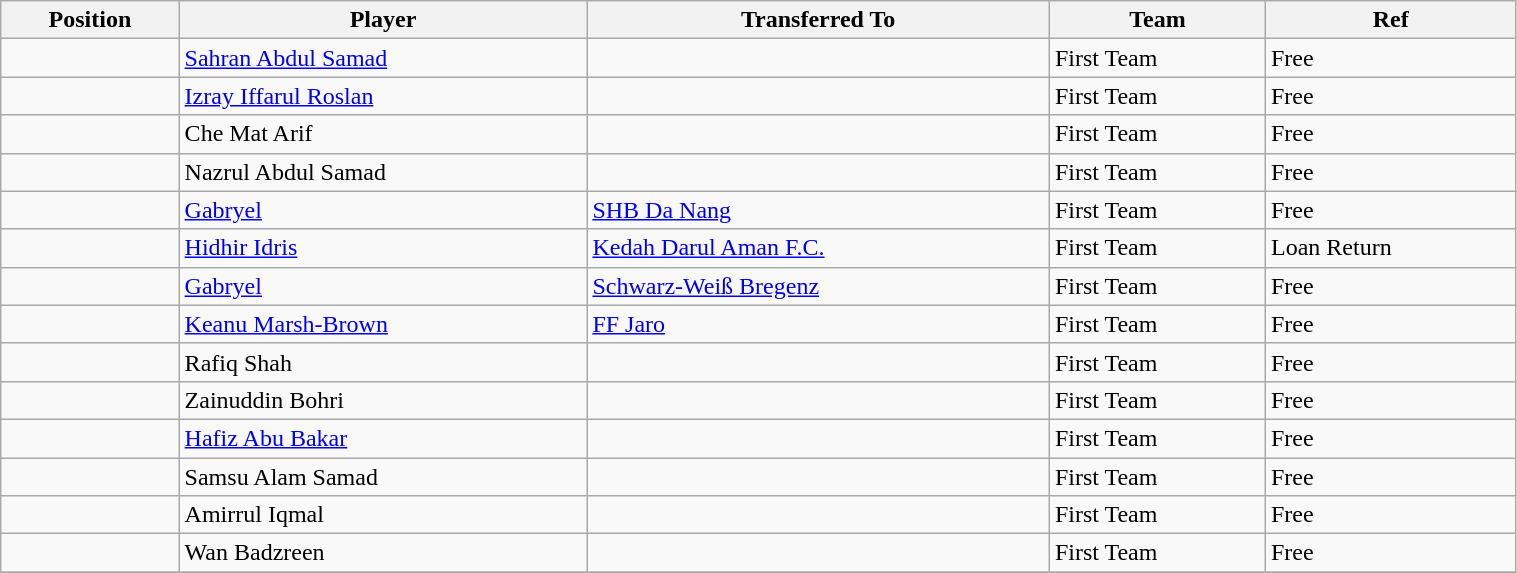<table class="wikitable sortable" style="width:80%; text-align:center; font-size:100%; text-align:left;">
<tr>
<th>Position</th>
<th>Player</th>
<th>Transferred To</th>
<th>Team</th>
<th>Ref</th>
</tr>
<tr>
<td></td>
<td> <a href='#'>Sahran Abdul Samad</a></td>
<td></td>
<td>First Team</td>
<td>Free</td>
</tr>
<tr>
<td></td>
<td> <a href='#'>Izray Iffarul Roslan</a></td>
<td></td>
<td>First Team</td>
<td>Free</td>
</tr>
<tr>
<td></td>
<td> Che Mat Arif</td>
<td></td>
<td>First Team</td>
<td>Free</td>
</tr>
<tr>
<td></td>
<td> Nazrul Abdul Samad</td>
<td></td>
<td>First Team</td>
<td>Free</td>
</tr>
<tr>
<td></td>
<td> <a href='#'>Gabryel</a></td>
<td> <a href='#'>SHB Da Nang</a></td>
<td>First Team</td>
<td>Free</td>
</tr>
<tr>
<td></td>
<td> <a href='#'>Hidhir Idris</a></td>
<td> <a href='#'>Kedah Darul Aman F.C.</a></td>
<td>First Team</td>
<td>Loan Return</td>
</tr>
<tr>
<td></td>
<td> <a href='#'>Gabryel</a></td>
<td> <a href='#'>Schwarz-Weiß Bregenz</a></td>
<td>First Team</td>
<td>Free</td>
</tr>
<tr>
<td></td>
<td> <a href='#'>Keanu Marsh-Brown</a></td>
<td> <a href='#'>FF Jaro</a></td>
<td>First Team</td>
<td>Free</td>
</tr>
<tr>
<td></td>
<td> Rafiq Shah</td>
<td></td>
<td>First Team</td>
<td>Free</td>
</tr>
<tr>
<td></td>
<td> Zainuddin Bohri</td>
<td></td>
<td>First Team</td>
<td>Free</td>
</tr>
<tr>
<td></td>
<td> <a href='#'>Hafiz Abu Bakar</a></td>
<td></td>
<td>First Team</td>
<td>Free</td>
</tr>
<tr>
<td></td>
<td> Samsu Alam Samad</td>
<td></td>
<td>First Team</td>
<td>Free</td>
</tr>
<tr>
<td></td>
<td> Amirrul Iqmal</td>
<td></td>
<td>First Team</td>
<td>Free</td>
</tr>
<tr>
<td></td>
<td> Wan Badzreen</td>
<td></td>
<td>First Team</td>
<td>Free</td>
</tr>
<tr>
</tr>
</table>
